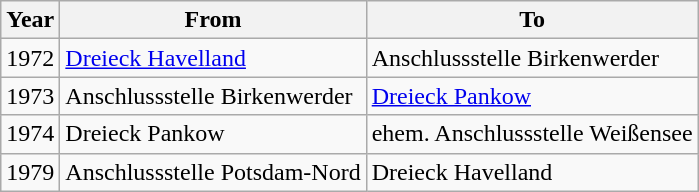<table class="wikitable sortable">
<tr>
<th>Year</th>
<th>From</th>
<th>To</th>
</tr>
<tr>
<td>1972</td>
<td><a href='#'>Dreieck Havelland</a></td>
<td>Anschlussstelle Birkenwerder</td>
</tr>
<tr>
<td>1973</td>
<td>Anschlussstelle Birkenwerder</td>
<td><a href='#'>Dreieck Pankow</a></td>
</tr>
<tr>
<td>1974</td>
<td>Dreieck Pankow</td>
<td>ehem. Anschlussstelle Weißensee</td>
</tr>
<tr>
<td>1979</td>
<td>Anschlussstelle Potsdam-Nord</td>
<td>Dreieck Havelland</td>
</tr>
</table>
